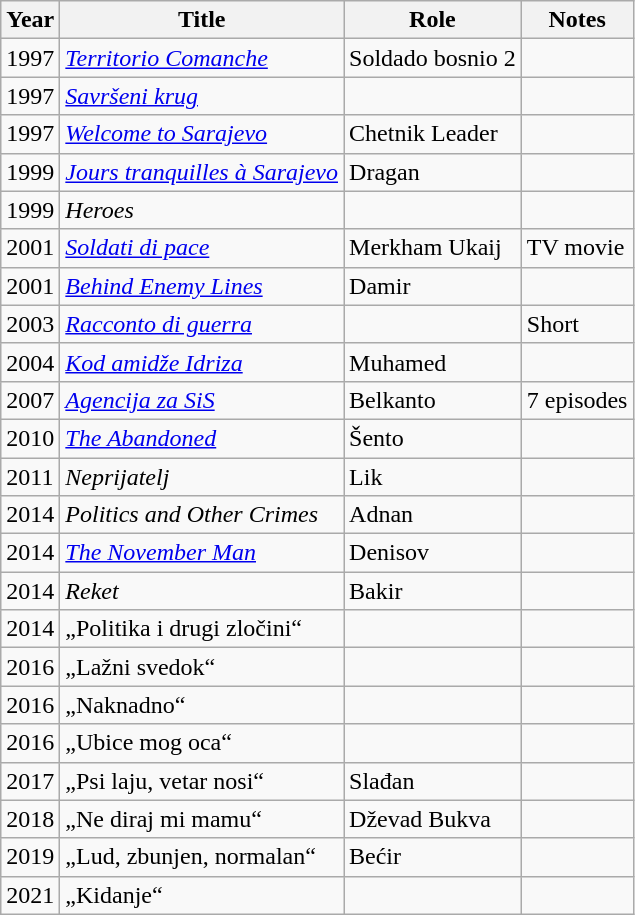<table class="wikitable">
<tr>
<th>Year</th>
<th>Title</th>
<th>Role</th>
<th>Notes</th>
</tr>
<tr>
<td>1997</td>
<td><em><a href='#'>Territorio Comanche</a></em></td>
<td>Soldado bosnio 2</td>
<td></td>
</tr>
<tr>
<td>1997</td>
<td><em><a href='#'>Savršeni krug</a></em></td>
<td></td>
<td></td>
</tr>
<tr>
<td>1997</td>
<td><em><a href='#'>Welcome to Sarajevo</a></em></td>
<td>Chetnik Leader</td>
<td></td>
</tr>
<tr>
<td>1999</td>
<td><em><a href='#'>Jours tranquilles à Sarajevo</a></em></td>
<td>Dragan</td>
<td></td>
</tr>
<tr>
<td>1999</td>
<td><em>Heroes</em></td>
<td></td>
<td></td>
</tr>
<tr>
<td>2001</td>
<td><em><a href='#'>Soldati di pace</a></em></td>
<td>Merkham Ukaij</td>
<td>TV movie</td>
</tr>
<tr>
<td>2001</td>
<td><em><a href='#'>Behind Enemy Lines</a></em></td>
<td>Damir</td>
<td></td>
</tr>
<tr>
<td>2003</td>
<td><em><a href='#'>Racconto di guerra</a></em></td>
<td></td>
<td>Short</td>
</tr>
<tr>
<td>2004</td>
<td><em><a href='#'>Kod amidže Idriza</a></em></td>
<td>Muhamed</td>
<td></td>
</tr>
<tr>
<td>2007</td>
<td><em><a href='#'>Agencija za SiS</a></em></td>
<td>Belkanto</td>
<td>7 episodes</td>
</tr>
<tr>
<td>2010</td>
<td><em><a href='#'>The Abandoned</a></em></td>
<td>Šento</td>
<td></td>
</tr>
<tr>
<td>2011</td>
<td><em>Neprijatelj</em></td>
<td>Lik</td>
<td></td>
</tr>
<tr>
<td>2014</td>
<td><em>Politics and Other Crimes</em></td>
<td>Adnan</td>
<td></td>
</tr>
<tr>
<td>2014</td>
<td><em><a href='#'>The November Man</a></em></td>
<td>Denisov</td>
<td></td>
</tr>
<tr>
<td>2014</td>
<td><em>Reket</em></td>
<td>Bakir</td>
<td></td>
</tr>
<tr>
<td>2014</td>
<td>„Politika i drugi zločini“</td>
<td></td>
<td></td>
</tr>
<tr>
<td>2016</td>
<td>„Lažni svedok“</td>
<td></td>
<td></td>
</tr>
<tr>
<td>2016</td>
<td>„Naknadno“</td>
<td></td>
<td></td>
</tr>
<tr>
<td>2016</td>
<td>„Ubice mog oca“</td>
<td></td>
<td></td>
</tr>
<tr>
<td>2017</td>
<td>„Psi laju, vetar nosi“</td>
<td>Slađan</td>
<td></td>
</tr>
<tr>
<td>2018</td>
<td>„Ne diraj mi mamu“</td>
<td>Dževad Bukva</td>
<td></td>
</tr>
<tr>
<td>2019</td>
<td>„Lud, zbunjen, normalan“</td>
<td>Bećir</td>
<td></td>
</tr>
<tr>
<td>2021</td>
<td>„Kidanje“</td>
<td></td>
<td></td>
</tr>
</table>
